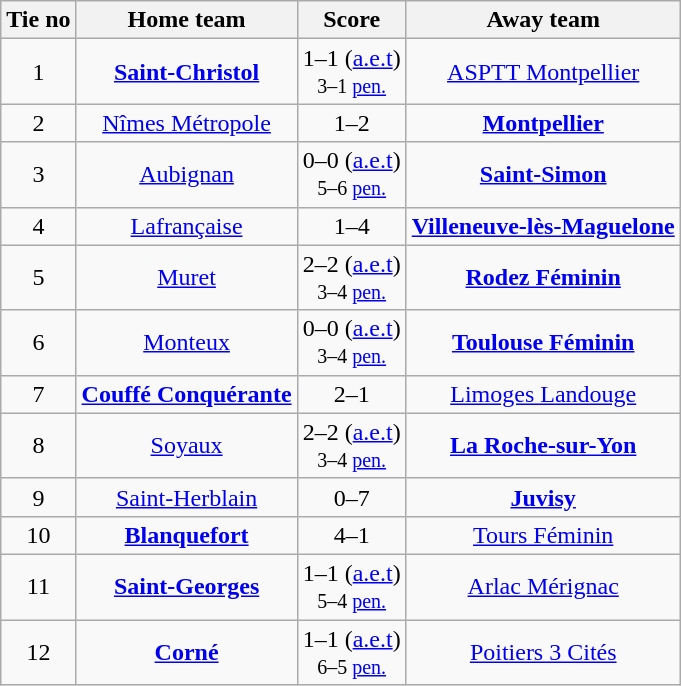<table class="wikitable" style="text-align:center">
<tr>
<th>Tie no</th>
<th>Home team</th>
<th>Score</th>
<th>Away team</th>
</tr>
<tr>
<td>1</td>
<td><strong><a href='#'>Saint-Christol</a></strong></td>
<td>1–1 (<a href='#'>a.e.t</a>) <br> <small>3–1 <a href='#'>pen.</a></small></td>
<td><a href='#'>ASPTT Montpellier</a></td>
</tr>
<tr>
<td>2</td>
<td><a href='#'>Nîmes Métropole</a></td>
<td>1–2</td>
<td><strong><a href='#'>Montpellier</a></strong></td>
</tr>
<tr>
<td>3</td>
<td><a href='#'>Aubignan</a></td>
<td>0–0 (<a href='#'>a.e.t</a>) <br> <small>5–6 <a href='#'>pen.</a></small></td>
<td><strong><a href='#'>Saint-Simon</a></strong></td>
</tr>
<tr>
<td>4</td>
<td><a href='#'>Lafrançaise</a></td>
<td>1–4</td>
<td><strong><a href='#'>Villeneuve-lès-Maguelone</a></strong></td>
</tr>
<tr>
<td>5</td>
<td><a href='#'>Muret</a></td>
<td>2–2 (<a href='#'>a.e.t</a>) <br> <small>3–4 <a href='#'>pen.</a></small></td>
<td><strong><a href='#'>Rodez Féminin</a></strong></td>
</tr>
<tr>
<td>6</td>
<td><a href='#'>Monteux</a></td>
<td>0–0 (<a href='#'>a.e.t</a>) <br> <small>3–4 <a href='#'>pen.</a></small></td>
<td><strong><a href='#'>Toulouse Féminin</a></strong></td>
</tr>
<tr>
<td>7</td>
<td><strong><a href='#'>Couffé Conquérante</a></strong></td>
<td>2–1</td>
<td><a href='#'>Limoges Landouge</a></td>
</tr>
<tr>
<td>8</td>
<td><a href='#'>Soyaux</a></td>
<td>2–2 (<a href='#'>a.e.t</a>) <br> <small>3–4 <a href='#'>pen.</a></small></td>
<td><strong><a href='#'>La Roche-sur-Yon</a></strong></td>
</tr>
<tr>
<td>9</td>
<td><a href='#'>Saint-Herblain</a></td>
<td>0–7</td>
<td><strong><a href='#'>Juvisy</a></strong></td>
</tr>
<tr>
<td>10</td>
<td><strong><a href='#'>Blanquefort</a></strong></td>
<td>4–1</td>
<td><a href='#'>Tours Féminin</a></td>
</tr>
<tr>
<td>11</td>
<td><strong><a href='#'>Saint-Georges</a></strong></td>
<td>1–1 (<a href='#'>a.e.t</a>) <br> <small>5–4 <a href='#'>pen.</a></small></td>
<td><a href='#'>Arlac Mérignac</a></td>
</tr>
<tr>
<td>12</td>
<td><strong><a href='#'>Corné</a></strong></td>
<td>1–1 (<a href='#'>a.e.t</a>) <br> <small>6–5 <a href='#'>pen.</a></small></td>
<td><a href='#'>Poitiers 3 Cités</a></td>
</tr>
</table>
